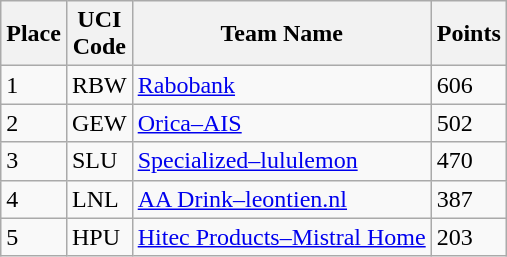<table class="wikitable">
<tr>
<th>Place</th>
<th>UCI<br>Code</th>
<th>Team Name</th>
<th>Points</th>
</tr>
<tr>
<td>1</td>
<td>RBW</td>
<td><a href='#'>Rabobank</a></td>
<td>606</td>
</tr>
<tr>
<td>2</td>
<td>GEW</td>
<td><a href='#'>Orica–AIS</a></td>
<td>502</td>
</tr>
<tr>
<td>3</td>
<td>SLU</td>
<td><a href='#'>Specialized–lululemon</a></td>
<td>470</td>
</tr>
<tr>
<td>4</td>
<td>LNL</td>
<td><a href='#'>AA Drink–leontien.nl</a></td>
<td>387</td>
</tr>
<tr>
<td>5</td>
<td>HPU</td>
<td><a href='#'>Hitec Products–Mistral Home</a></td>
<td>203</td>
</tr>
</table>
